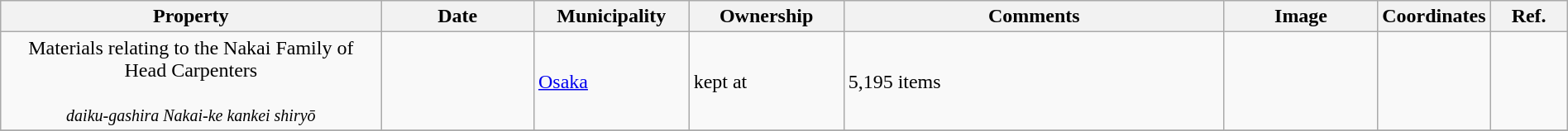<table class="wikitable sortable"  style="width:100%;">
<tr>
<th width="25%" align="left">Property</th>
<th width="10%" align="left">Date</th>
<th width="10%" align="left">Municipality</th>
<th width="10%" align="left">Ownership</th>
<th width="25%" align="left" class="unsortable">Comments</th>
<th width="10%" align="left" class="unsortable">Image</th>
<th width="5%" align="left" class="unsortable">Coordinates</th>
<th width="5%" align="left" class="unsortable">Ref.</th>
</tr>
<tr>
<td align="center">Materials relating to the Nakai Family of Head Carpenters<br><br><small><em>daiku-gashira Nakai-ke kankei shiryō</em></small></td>
<td></td>
<td><a href='#'>Osaka</a></td>
<td>kept at </td>
<td>5,195 items</td>
<td></td>
<td></td>
<td></td>
</tr>
<tr>
</tr>
</table>
